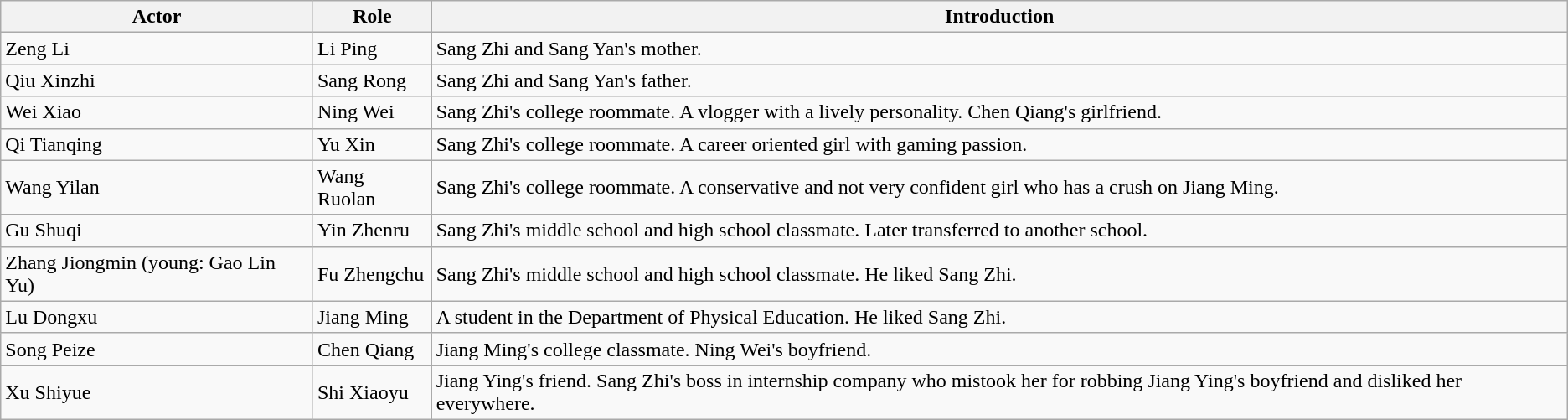<table class="wikitable">
<tr>
<th><strong>Actor</strong></th>
<th><strong>Role</strong></th>
<th><strong>Introduction</strong></th>
</tr>
<tr>
<td>Zeng Li</td>
<td>Li Ping</td>
<td>Sang Zhi and Sang Yan's mother.</td>
</tr>
<tr>
<td>Qiu Xinzhi</td>
<td>Sang Rong</td>
<td>Sang Zhi and Sang Yan's father.</td>
</tr>
<tr>
<td>Wei Xiao</td>
<td>Ning Wei</td>
<td>Sang Zhi's college roommate. A vlogger with a lively personality. Chen Qiang's girlfriend.</td>
</tr>
<tr>
<td>Qi Tianqing</td>
<td>Yu Xin</td>
<td>Sang Zhi's college roommate. A career oriented girl with gaming passion.</td>
</tr>
<tr>
<td>Wang Yilan</td>
<td>Wang Ruolan</td>
<td>Sang Zhi's college roommate. A conservative and not very confident girl who has a crush on Jiang Ming.</td>
</tr>
<tr>
<td>Gu Shuqi</td>
<td>Yin Zhenru</td>
<td>Sang Zhi's middle school and high school classmate. Later transferred to another school.</td>
</tr>
<tr>
<td>Zhang Jiongmin (young: Gao Lin Yu)</td>
<td>Fu Zhengchu</td>
<td>Sang Zhi's middle school and high school classmate. He liked Sang Zhi.</td>
</tr>
<tr>
<td>Lu Dongxu</td>
<td>Jiang Ming</td>
<td>A student in the Department of Physical Education. He liked Sang Zhi.</td>
</tr>
<tr>
<td>Song Peize</td>
<td>Chen Qiang</td>
<td>Jiang Ming's college classmate. Ning Wei's boyfriend.</td>
</tr>
<tr>
<td>Xu Shiyue</td>
<td>Shi Xiaoyu</td>
<td>Jiang Ying's friend. Sang Zhi's boss in internship company who mistook her for robbing Jiang Ying's boyfriend and disliked her everywhere.</td>
</tr>
</table>
